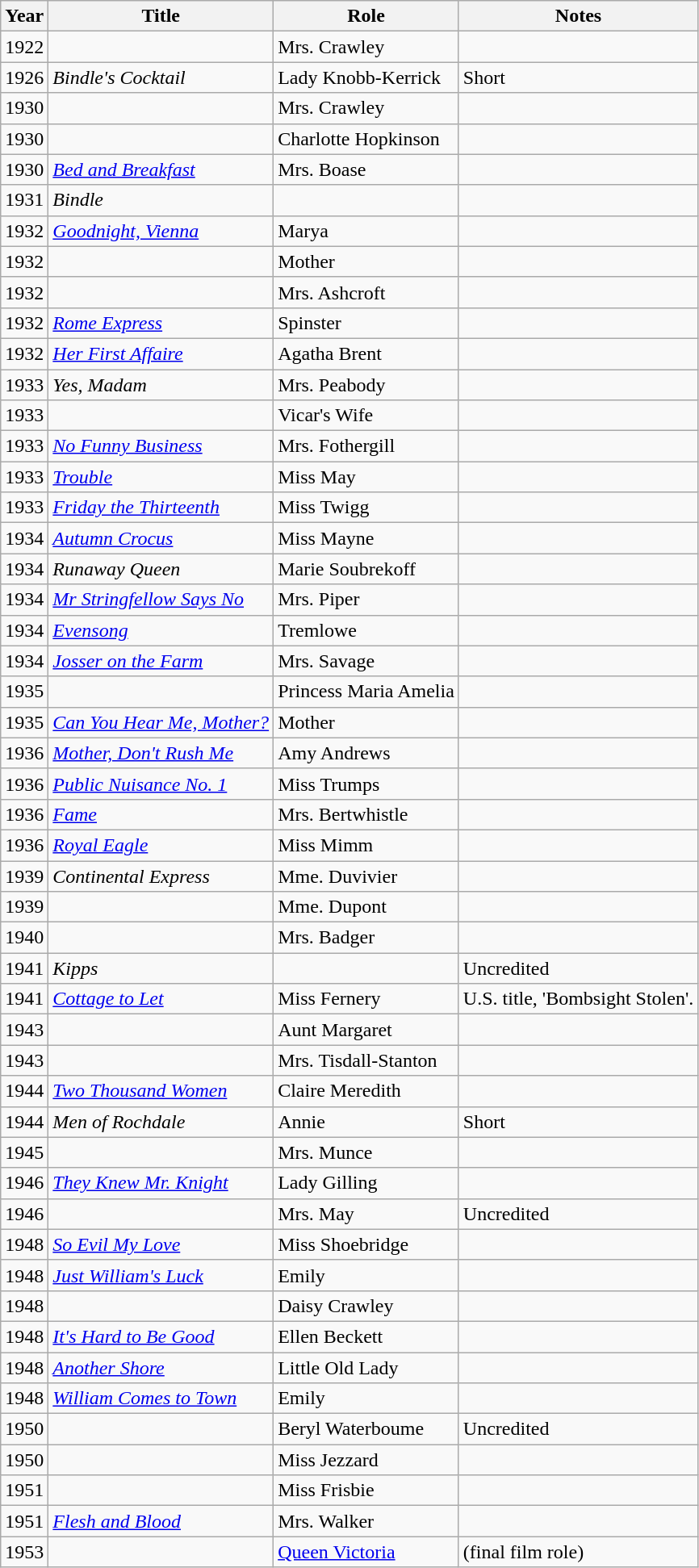<table class="wikitable sortable">
<tr>
<th>Year</th>
<th>Title</th>
<th>Role</th>
<th class="unsortable">Notes</th>
</tr>
<tr>
<td>1922</td>
<td><em></em></td>
<td>Mrs. Crawley</td>
<td></td>
</tr>
<tr>
<td>1926</td>
<td><em>Bindle's Cocktail</em></td>
<td>Lady Knobb-Kerrick</td>
<td>Short</td>
</tr>
<tr>
<td>1930</td>
<td><em></em></td>
<td>Mrs. Crawley</td>
<td></td>
</tr>
<tr>
<td>1930</td>
<td><em></em></td>
<td>Charlotte Hopkinson</td>
<td></td>
</tr>
<tr>
<td>1930</td>
<td><em><a href='#'>Bed and Breakfast</a></em></td>
<td>Mrs. Boase</td>
<td></td>
</tr>
<tr>
<td>1931</td>
<td><em>Bindle</em></td>
<td></td>
<td></td>
</tr>
<tr>
<td>1932</td>
<td><em><a href='#'>Goodnight, Vienna</a></em></td>
<td>Marya</td>
<td></td>
</tr>
<tr>
<td>1932</td>
<td><em></em></td>
<td>Mother</td>
<td></td>
</tr>
<tr>
<td>1932</td>
<td><em></em></td>
<td>Mrs. Ashcroft</td>
<td></td>
</tr>
<tr>
<td>1932</td>
<td><em><a href='#'>Rome Express</a></em></td>
<td>Spinster</td>
<td></td>
</tr>
<tr>
<td>1932</td>
<td><em><a href='#'>Her First Affaire</a></em></td>
<td>Agatha Brent</td>
<td></td>
</tr>
<tr>
<td>1933</td>
<td><em>Yes, Madam</em></td>
<td>Mrs. Peabody</td>
<td></td>
</tr>
<tr>
<td>1933</td>
<td><em></em></td>
<td>Vicar's Wife</td>
<td></td>
</tr>
<tr>
<td>1933</td>
<td><em><a href='#'>No Funny Business</a></em></td>
<td>Mrs. Fothergill</td>
<td></td>
</tr>
<tr>
<td>1933</td>
<td><em><a href='#'>Trouble</a></em></td>
<td>Miss May</td>
<td></td>
</tr>
<tr>
<td>1933</td>
<td><em><a href='#'>Friday the Thirteenth</a></em></td>
<td>Miss Twigg</td>
<td></td>
</tr>
<tr>
<td>1934</td>
<td><em><a href='#'>Autumn Crocus</a></em></td>
<td>Miss Mayne</td>
<td></td>
</tr>
<tr>
<td>1934</td>
<td><em>Runaway Queen</em></td>
<td>Marie Soubrekoff</td>
<td></td>
</tr>
<tr>
<td>1934</td>
<td><em><a href='#'>Mr Stringfellow Says No</a></em></td>
<td>Mrs. Piper</td>
<td></td>
</tr>
<tr>
<td>1934</td>
<td><em><a href='#'>Evensong</a></em></td>
<td>Tremlowe</td>
<td></td>
</tr>
<tr>
<td>1934</td>
<td><em><a href='#'>Josser on the Farm</a></em></td>
<td>Mrs. Savage</td>
<td></td>
</tr>
<tr>
<td>1935</td>
<td><em></em></td>
<td>Princess Maria Amelia</td>
<td></td>
</tr>
<tr>
<td>1935</td>
<td><em><a href='#'>Can You Hear Me, Mother?</a></em></td>
<td>Mother</td>
<td></td>
</tr>
<tr>
<td>1936</td>
<td><em><a href='#'>Mother, Don't Rush Me</a></em></td>
<td>Amy Andrews</td>
<td></td>
</tr>
<tr>
<td>1936</td>
<td><em><a href='#'>Public Nuisance No. 1</a></em></td>
<td>Miss Trumps</td>
<td></td>
</tr>
<tr>
<td>1936</td>
<td><em><a href='#'>Fame</a></em></td>
<td>Mrs. Bertwhistle</td>
<td></td>
</tr>
<tr>
<td>1936</td>
<td><em><a href='#'>Royal Eagle</a></em></td>
<td>Miss Mimm</td>
<td></td>
</tr>
<tr>
<td>1939</td>
<td><em>Continental Express</em></td>
<td>Mme. Duvivier</td>
<td></td>
</tr>
<tr>
<td>1939</td>
<td><em></em></td>
<td>Mme. Dupont</td>
<td></td>
</tr>
<tr>
<td>1940</td>
<td><em></em></td>
<td>Mrs. Badger</td>
<td></td>
</tr>
<tr>
<td>1941</td>
<td><em>Kipps</em></td>
<td></td>
<td>Uncredited</td>
</tr>
<tr>
<td>1941</td>
<td><em><a href='#'>Cottage to Let</a></em></td>
<td>Miss Fernery</td>
<td>U.S. title, 'Bombsight Stolen'.</td>
</tr>
<tr>
<td>1943</td>
<td><em></em></td>
<td>Aunt Margaret</td>
<td></td>
</tr>
<tr>
<td>1943</td>
<td><em></em></td>
<td>Mrs. Tisdall-Stanton</td>
<td></td>
</tr>
<tr>
<td>1944</td>
<td><em><a href='#'>Two Thousand Women</a></em></td>
<td>Claire Meredith</td>
<td></td>
</tr>
<tr>
<td>1944</td>
<td><em>Men of Rochdale</em></td>
<td>Annie</td>
<td>Short</td>
</tr>
<tr>
<td>1945</td>
<td><em></em></td>
<td>Mrs. Munce</td>
<td></td>
</tr>
<tr>
<td>1946</td>
<td><em><a href='#'>They Knew Mr. Knight</a></em></td>
<td>Lady Gilling</td>
<td></td>
</tr>
<tr>
<td>1946</td>
<td><em></em></td>
<td>Mrs. May</td>
<td>Uncredited</td>
</tr>
<tr>
<td>1948</td>
<td><em><a href='#'>So Evil My Love</a></em></td>
<td>Miss Shoebridge</td>
<td></td>
</tr>
<tr>
<td>1948</td>
<td><em><a href='#'>Just William's Luck</a></em></td>
<td>Emily</td>
<td></td>
</tr>
<tr>
<td>1948</td>
<td><em></em></td>
<td>Daisy Crawley</td>
<td></td>
</tr>
<tr>
<td>1948</td>
<td><em><a href='#'>It's Hard to Be Good</a></em></td>
<td>Ellen Beckett</td>
<td></td>
</tr>
<tr>
<td>1948</td>
<td><em><a href='#'>Another Shore</a></em></td>
<td>Little Old Lady</td>
<td></td>
</tr>
<tr>
<td>1948</td>
<td><em><a href='#'>William Comes to Town</a></em></td>
<td>Emily</td>
<td></td>
</tr>
<tr>
<td>1950</td>
<td><em></em></td>
<td>Beryl Waterboume</td>
<td>Uncredited</td>
</tr>
<tr>
<td>1950</td>
<td><em></em></td>
<td>Miss Jezzard</td>
<td></td>
</tr>
<tr>
<td>1951</td>
<td><em></em></td>
<td>Miss Frisbie</td>
<td></td>
</tr>
<tr>
<td>1951</td>
<td><em><a href='#'>Flesh and Blood</a></em></td>
<td>Mrs. Walker</td>
<td></td>
</tr>
<tr>
<td>1953</td>
<td><em></em></td>
<td><a href='#'>Queen Victoria</a></td>
<td>(final film role)</td>
</tr>
</table>
